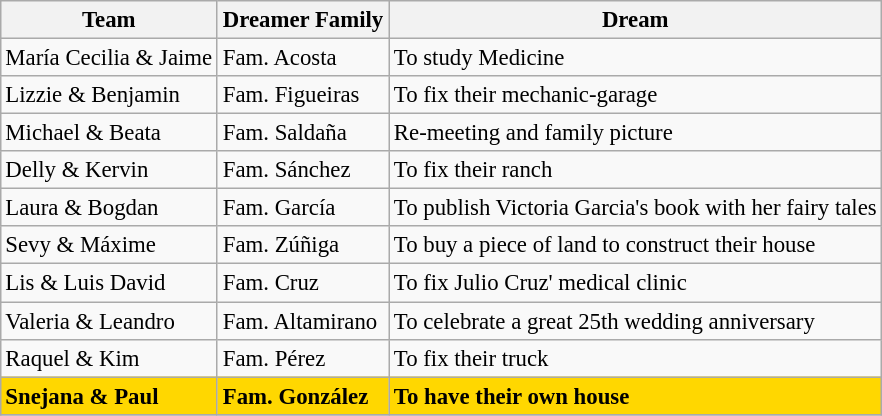<table class="wikitable sortable" style="margin:auto; font-size:95%">
<tr>
<th>Team</th>
<th>Dreamer Family</th>
<th>Dream</th>
</tr>
<tr>
<td> María Cecilia & Jaime</td>
<td>Fam. Acosta</td>
<td>To study Medicine</td>
</tr>
<tr>
<td> Lizzie & Benjamin</td>
<td>Fam. Figueiras</td>
<td>To fix their mechanic-garage</td>
</tr>
<tr>
<td> Michael & Beata</td>
<td>Fam. Saldaña</td>
<td>Re-meeting and family picture</td>
</tr>
<tr>
<td> Delly & Kervin</td>
<td>Fam. Sánchez</td>
<td>To fix their ranch</td>
</tr>
<tr>
<td> Laura & Bogdan</td>
<td>Fam. García</td>
<td>To publish Victoria Garcia's book with her fairy tales</td>
</tr>
<tr>
<td> Sevy & Máxime</td>
<td>Fam. Zúñiga</td>
<td>To buy a piece of land to construct their house</td>
</tr>
<tr>
<td> Lis & Luis David</td>
<td>Fam. Cruz</td>
<td>To fix Julio Cruz' medical clinic</td>
</tr>
<tr>
<td> Valeria & Leandro</td>
<td>Fam. Altamirano</td>
<td>To celebrate a great 25th wedding anniversary</td>
</tr>
<tr>
<td> Raquel & Kim</td>
<td>Fam. Pérez</td>
<td>To fix their truck</td>
</tr>
<tr>
<td style="background:gold;"><strong> Snejana & Paul</strong></td>
<td style="background:gold;"><strong>Fam. González</strong></td>
<td style="background:gold;"><strong>To have their own house</strong></td>
</tr>
<tr>
</tr>
</table>
